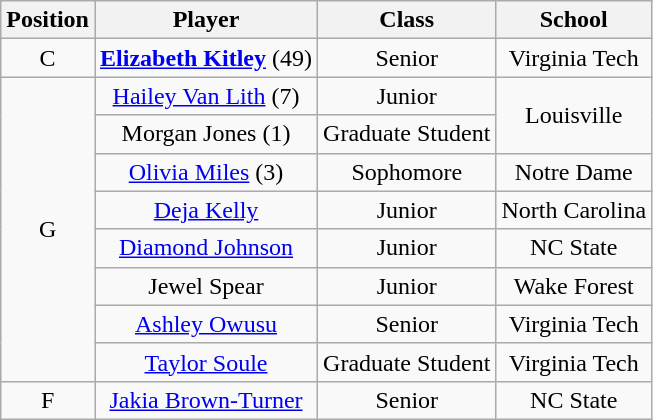<table class="wikitable" style="text-align:center">
<tr>
<th>Position</th>
<th>Player</th>
<th>Class</th>
<th>School</th>
</tr>
<tr>
<td>C</td>
<td><strong><a href='#'>Elizabeth Kitley</a></strong> (49)</td>
<td>Senior</td>
<td>Virginia Tech</td>
</tr>
<tr>
<td rowspan=8>G</td>
<td><a href='#'>Hailey Van Lith</a> (7)</td>
<td>Junior</td>
<td rowspan=2>Louisville</td>
</tr>
<tr>
<td>Morgan Jones (1)</td>
<td>Graduate Student</td>
</tr>
<tr>
<td><a href='#'>Olivia Miles</a> (3)</td>
<td>Sophomore</td>
<td>Notre Dame</td>
</tr>
<tr>
<td><a href='#'>Deja Kelly</a></td>
<td>Junior</td>
<td>North Carolina</td>
</tr>
<tr>
<td><a href='#'>Diamond Johnson</a></td>
<td>Junior</td>
<td>NC State</td>
</tr>
<tr>
<td>Jewel Spear</td>
<td>Junior</td>
<td>Wake Forest</td>
</tr>
<tr>
<td><a href='#'>Ashley Owusu</a></td>
<td>Senior</td>
<td>Virginia Tech</td>
</tr>
<tr>
<td><a href='#'>Taylor Soule</a></td>
<td>Graduate Student</td>
<td>Virginia Tech</td>
</tr>
<tr>
<td>F</td>
<td><a href='#'>Jakia Brown-Turner</a></td>
<td>Senior</td>
<td>NC State</td>
</tr>
</table>
